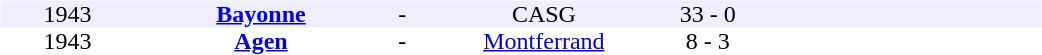<table table width=700>
<tr>
<td width=700 valign=top><br><table border=0 cellspacing=0 cellpadding=0 style=font-size: 100%; border-collapse: collapse; width=100%>
<tr align=center bgcolor=#EEEEFF>
<td width=90>1943</td>
<td width=170><strong><a href='#'>Bayonne</a></strong></td>
<td width=20>-</td>
<td width=170>CASG</td>
<td width=50>33 - 0</td>
<td width=200></td>
</tr>
<tr align=center bgcolor=#FFFFFF>
<td width=90>1943</td>
<td width=170><strong><a href='#'>Agen</a></strong></td>
<td width=20>-</td>
<td width=170><a href='#'>Montferrand</a></td>
<td width=50>8 - 3</td>
<td width=200></td>
</tr>
</table>
</td>
</tr>
</table>
